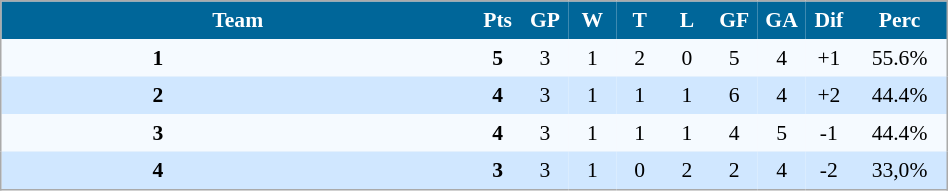<table align=center cellpadding="4" cellspacing="0" style="background: #f9f9f9; border: 1px #aaa solid; border-collapse: collapse; font-size: 90%;" width=50%>
<tr align=center bgcolor=#006699 style="color:white;">
<th width=50% colspan=2>Team</th>
<th width=5%>Pts</th>
<th width=5%>GP</th>
<th width=5%>W</th>
<th width=5%>T</th>
<th width=5%>L</th>
<th width=5%>GF</th>
<th width=5%>GA</th>
<th width=5%>Dif</th>
<th width=10%>Perc</th>
</tr>
<tr align=center bgcolor=#F5FAFF>
<td><strong>1</strong></td>
<td align=left></td>
<td><strong>5</strong></td>
<td>3</td>
<td>1</td>
<td>2</td>
<td>0</td>
<td>5</td>
<td>4</td>
<td>+1</td>
<td>55.6%</td>
</tr>
<tr align=center bgcolor=#D0E7FF>
<td><strong>2</strong></td>
<td align=left></td>
<td><strong>4</strong></td>
<td>3</td>
<td>1</td>
<td>1</td>
<td>1</td>
<td>6</td>
<td>4</td>
<td>+2</td>
<td>44.4%</td>
</tr>
<tr align=center bgcolor=#F5FAFF>
<td><strong>3</strong></td>
<td align=left></td>
<td><strong>4</strong></td>
<td>3</td>
<td>1</td>
<td>1</td>
<td>1</td>
<td>4</td>
<td>5</td>
<td>-1</td>
<td>44.4%</td>
</tr>
<tr align=center bgcolor=#D0E7FF>
<td><strong>4</strong></td>
<td align=left></td>
<td><strong>3</strong></td>
<td>3</td>
<td>1</td>
<td>0</td>
<td>2</td>
<td>2</td>
<td>4</td>
<td>-2</td>
<td>33,0%</td>
</tr>
<tr align=center bgcolor=#F5FAFF>
</tr>
</table>
